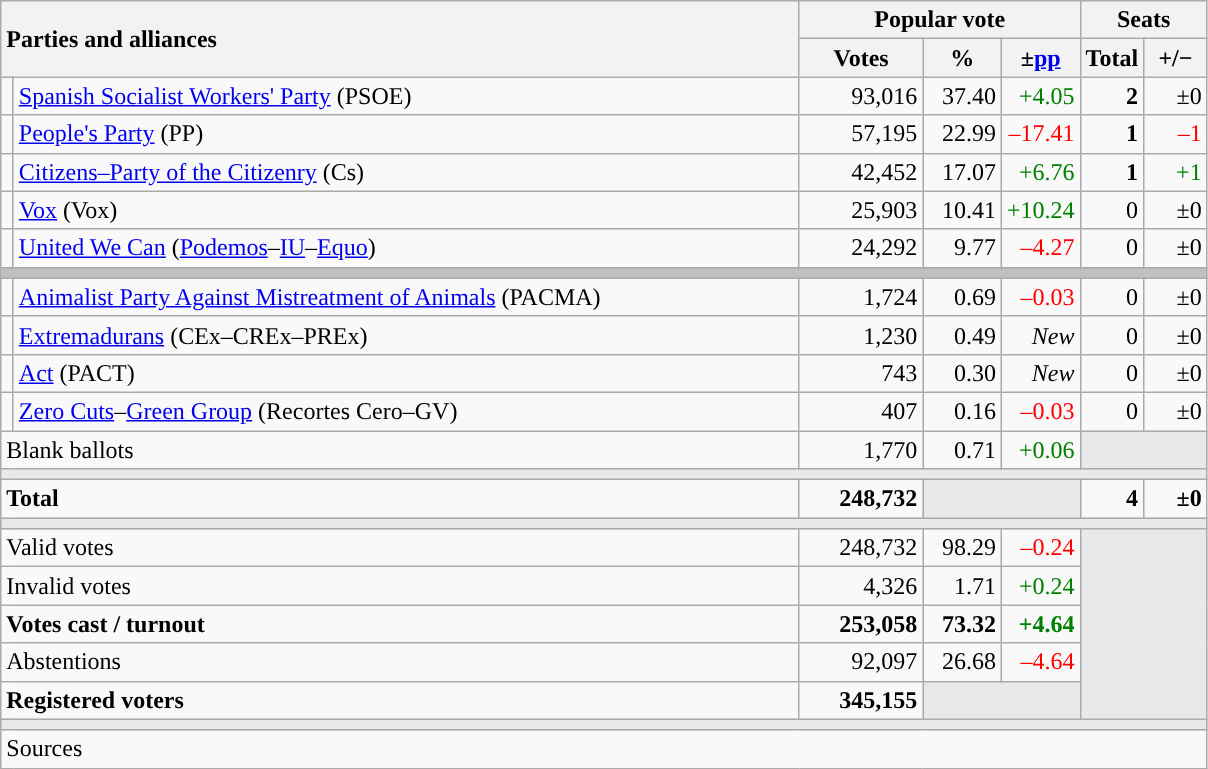<table class="wikitable" style="text-align:right;">
<tr>
<th style="text-align:left;" rowspan="2" colspan="2" width="525">Parties and alliances</th>
<th colspan="3">Popular vote</th>
<th colspan="2">Seats</th>
</tr>
<tr>
<th width="75">Votes</th>
<th width="45">%</th>
<th width="45">±<a href='#'>pp</a></th>
<th width="35">Total</th>
<th width="35">+/−</th>
</tr>
<tr>
<td width="1" style="color:inherit;background:"></td>
<td align="left"><a href='#'>Spanish Socialist Workers' Party</a> (PSOE)</td>
<td>93,016</td>
<td>37.40</td>
<td style="color:green;">+4.05</td>
<td><strong>2</strong></td>
<td>±0</td>
</tr>
<tr>
<td style="color:inherit;background:"></td>
<td align="left"><a href='#'>People's Party</a> (PP)</td>
<td>57,195</td>
<td>22.99</td>
<td style="color:red;">–17.41</td>
<td><strong>1</strong></td>
<td style="color:red;">–1</td>
</tr>
<tr>
<td style="color:inherit;background:"></td>
<td align="left"><a href='#'>Citizens–Party of the Citizenry</a> (Cs)</td>
<td>42,452</td>
<td>17.07</td>
<td style="color:green;">+6.76</td>
<td><strong>1</strong></td>
<td style="color:green;">+1</td>
</tr>
<tr>
<td style="color:inherit;background:"></td>
<td align="left"><a href='#'>Vox</a> (Vox)</td>
<td>25,903</td>
<td>10.41</td>
<td style="color:green;">+10.24</td>
<td>0</td>
<td>±0</td>
</tr>
<tr>
<td style="color:inherit;background:"></td>
<td align="left"><a href='#'>United We Can</a> (<a href='#'>Podemos</a>–<a href='#'>IU</a>–<a href='#'>Equo</a>)</td>
<td>24,292</td>
<td>9.77</td>
<td style="color:red;">–4.27</td>
<td>0</td>
<td>±0</td>
</tr>
<tr>
<td colspan="7" bgcolor="#C0C0C0"></td>
</tr>
<tr>
<td style="color:inherit;background:"></td>
<td align="left"><a href='#'>Animalist Party Against Mistreatment of Animals</a> (PACMA)</td>
<td>1,724</td>
<td>0.69</td>
<td style="color:red;">–0.03</td>
<td>0</td>
<td>±0</td>
</tr>
<tr>
<td style="color:inherit;background:"></td>
<td align="left"><a href='#'>Extremadurans</a> (CEx–CREx–PREx)</td>
<td>1,230</td>
<td>0.49</td>
<td><em>New</em></td>
<td>0</td>
<td>±0</td>
</tr>
<tr>
<td style="color:inherit;background:"></td>
<td align="left"><a href='#'>Act</a> (PACT)</td>
<td>743</td>
<td>0.30</td>
<td><em>New</em></td>
<td>0</td>
<td>±0</td>
</tr>
<tr>
<td style="color:inherit;background:"></td>
<td align="left"><a href='#'>Zero Cuts</a>–<a href='#'>Green Group</a> (Recortes Cero–GV)</td>
<td>407</td>
<td>0.16</td>
<td style="color:red;">–0.03</td>
<td>0</td>
<td>±0</td>
</tr>
<tr>
<td align="left" colspan="2">Blank ballots</td>
<td>1,770</td>
<td>0.71</td>
<td style="color:green;">+0.06</td>
<td bgcolor="#E9E9E9" colspan="2"></td>
</tr>
<tr>
<td colspan="7" bgcolor="#E9E9E9"></td>
</tr>
<tr style="font-weight:bold;">
<td align="left" colspan="2">Total</td>
<td>248,732</td>
<td bgcolor="#E9E9E9" colspan="2"></td>
<td>4</td>
<td>±0</td>
</tr>
<tr>
<td colspan="7" bgcolor="#E9E9E9"></td>
</tr>
<tr>
<td align="left" colspan="2">Valid votes</td>
<td>248,732</td>
<td>98.29</td>
<td style="color:red;">–0.24</td>
<td bgcolor="#E9E9E9" colspan="2" rowspan="5"></td>
</tr>
<tr>
<td align="left" colspan="2">Invalid votes</td>
<td>4,326</td>
<td>1.71</td>
<td style="color:green;">+0.24</td>
</tr>
<tr style="font-weight:bold;">
<td align="left" colspan="2">Votes cast / turnout</td>
<td>253,058</td>
<td>73.32</td>
<td style="color:green;">+4.64</td>
</tr>
<tr>
<td align="left" colspan="2">Abstentions</td>
<td>92,097</td>
<td>26.68</td>
<td style="color:red;">–4.64</td>
</tr>
<tr style="font-weight:bold;">
<td align="left" colspan="2">Registered voters</td>
<td>345,155</td>
<td bgcolor="#E9E9E9" colspan="2"></td>
</tr>
<tr>
<td colspan="7" bgcolor="#E9E9E9"></td>
</tr>
<tr>
<td align="left" colspan="7">Sources</td>
</tr>
</table>
